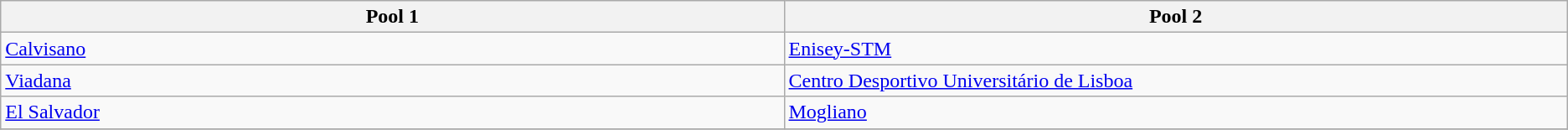<table class="wikitable">
<tr>
<th width=16%>Pool 1</th>
<th width=16%>Pool 2</th>
</tr>
<tr>
<td> <a href='#'>Calvisano</a></td>
<td> <a href='#'>Enisey-STM</a></td>
</tr>
<tr>
<td> <a href='#'>Viadana</a></td>
<td> <a href='#'>Centro Desportivo Universitário de Lisboa</a></td>
</tr>
<tr>
<td> <a href='#'>El Salvador</a></td>
<td> <a href='#'>Mogliano</a></td>
</tr>
<tr valign=top>
</tr>
</table>
